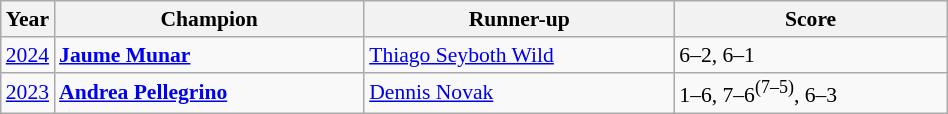<table class="wikitable" style="font-size:90%">
<tr>
<th>Year</th>
<th width="200">Champion</th>
<th width="200">Runner-up</th>
<th width="175">Score</th>
</tr>
<tr>
<td><a href='#'>2024</a></td>
<td> <strong><a href='#'>Jaume Munar</a></strong></td>
<td> <a href='#'>Thiago Seyboth Wild</a></td>
<td>6–2, 6–1</td>
</tr>
<tr>
<td><a href='#'>2023</a></td>
<td> <strong><a href='#'>Andrea Pellegrino</a></strong></td>
<td> <a href='#'>Dennis Novak</a></td>
<td>1–6, 7–6<sup>(7–5)</sup>, 6–3</td>
</tr>
</table>
